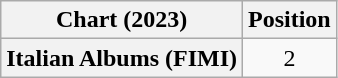<table class="wikitable plainrowheaders" style="text-align:center;">
<tr>
<th>Chart (2023)</th>
<th>Position</th>
</tr>
<tr>
<th scope="row">Italian Albums (FIMI)</th>
<td>2</td>
</tr>
</table>
